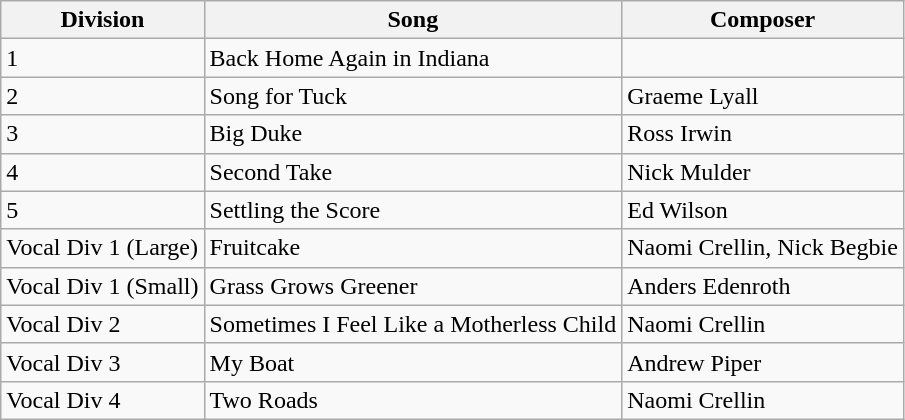<table class="wikitable">
<tr>
<th>Division</th>
<th>Song</th>
<th>Composer</th>
</tr>
<tr>
<td>1</td>
<td>Back Home Again in Indiana</td>
<td></td>
</tr>
<tr>
<td>2</td>
<td>Song for Tuck</td>
<td>Graeme Lyall</td>
</tr>
<tr>
<td>3</td>
<td>Big Duke</td>
<td>Ross Irwin</td>
</tr>
<tr>
<td>4</td>
<td>Second Take</td>
<td>Nick Mulder</td>
</tr>
<tr>
<td>5</td>
<td>Settling the Score</td>
<td>Ed Wilson</td>
</tr>
<tr>
<td>Vocal Div 1 (Large)</td>
<td>Fruitcake</td>
<td>Naomi Crellin, Nick Begbie</td>
</tr>
<tr>
<td>Vocal Div 1 (Small)</td>
<td>Grass Grows Greener</td>
<td>Anders Edenroth</td>
</tr>
<tr>
<td>Vocal Div 2</td>
<td>Sometimes I Feel Like a Motherless Child</td>
<td>Naomi Crellin</td>
</tr>
<tr>
<td>Vocal Div 3</td>
<td>My Boat</td>
<td>Andrew Piper</td>
</tr>
<tr>
<td>Vocal Div 4</td>
<td>Two Roads</td>
<td>Naomi Crellin</td>
</tr>
</table>
